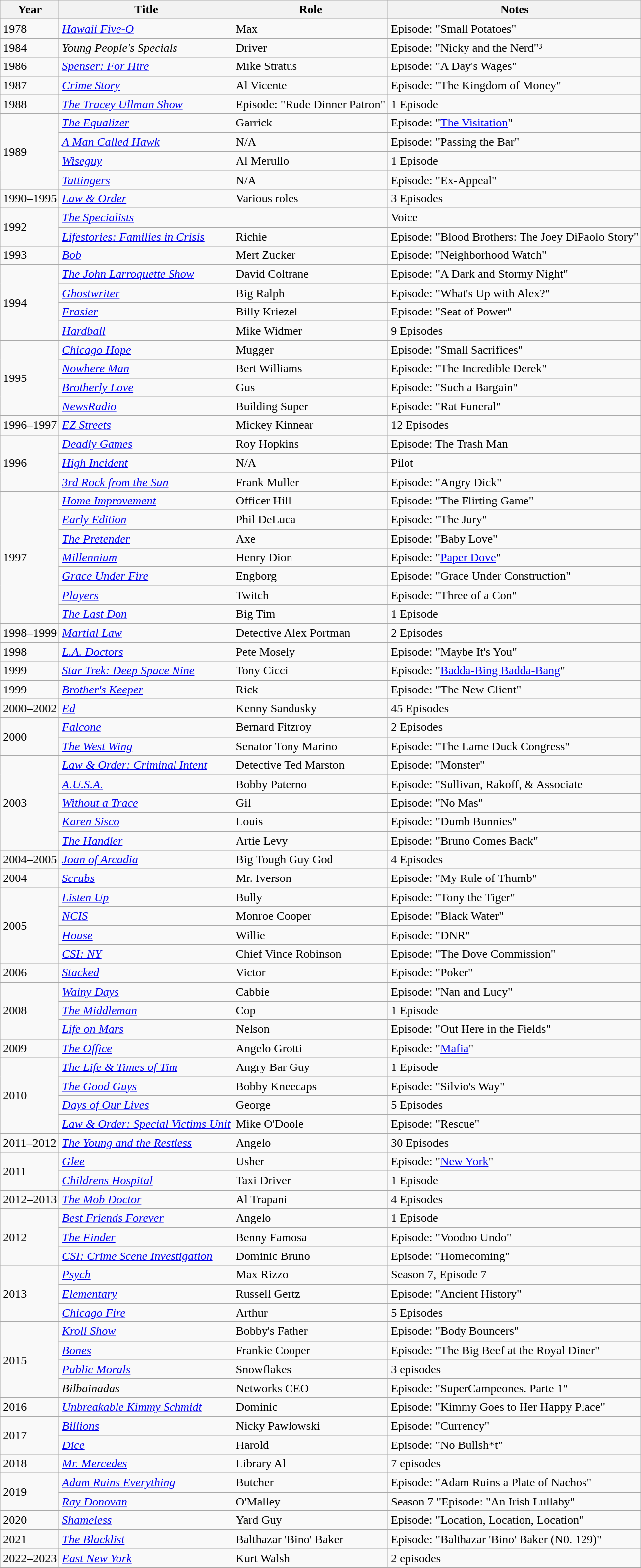<table class="wikitable sortable">
<tr>
<th>Year</th>
<th>Title</th>
<th>Role</th>
<th class="unsortable">Notes</th>
</tr>
<tr>
<td>1978</td>
<td><em><a href='#'>Hawaii Five-O</a></em></td>
<td>Max</td>
<td>Episode: "Small Potatoes"</td>
</tr>
<tr>
<td>1984</td>
<td><em>Young People's Specials</em></td>
<td>Driver</td>
<td>Episode: "Nicky and the Nerd"³</td>
</tr>
<tr>
<td>1986</td>
<td><em><a href='#'>Spenser: For Hire</a></em></td>
<td>Mike Stratus</td>
<td>Episode: "A Day's Wages"</td>
</tr>
<tr>
<td>1987</td>
<td><em><a href='#'>Crime Story</a></em></td>
<td>Al Vicente</td>
<td>Episode: "The Kingdom of Money"</td>
</tr>
<tr>
<td>1988</td>
<td><em><a href='#'>The Tracey Ullman Show</a></em></td>
<td>Episode: "Rude Dinner Patron"</td>
<td>1 Episode</td>
</tr>
<tr>
<td rowspan=4>1989</td>
<td><em><a href='#'>The Equalizer</a></em></td>
<td>Garrick</td>
<td>Episode: "<a href='#'>The Visitation</a>"</td>
</tr>
<tr>
<td><em><a href='#'>A Man Called Hawk</a></em></td>
<td>N/A</td>
<td>Episode: "Passing the Bar"</td>
</tr>
<tr>
<td><em><a href='#'>Wiseguy</a></em></td>
<td>Al Merullo</td>
<td>1 Episode</td>
</tr>
<tr>
<td><em><a href='#'>Tattingers</a></em></td>
<td>N/A</td>
<td>Episode: "Ex-Appeal"</td>
</tr>
<tr>
<td>1990–1995</td>
<td><em><a href='#'>Law & Order</a></em></td>
<td>Various roles</td>
<td>3 Episodes</td>
</tr>
<tr>
<td rowspan=2>1992</td>
<td><em><a href='#'>The Specialists</a></em></td>
<td></td>
<td>Voice</td>
</tr>
<tr>
<td><em><a href='#'>Lifestories: Families in Crisis</a></em></td>
<td>Richie</td>
<td>Episode: "Blood Brothers: The Joey DiPaolo Story"</td>
</tr>
<tr>
<td>1993</td>
<td><em><a href='#'>Bob</a></em></td>
<td>Mert Zucker</td>
<td>Episode: "Neighborhood Watch"</td>
</tr>
<tr>
<td rowspan=4>1994</td>
<td><em><a href='#'>The John Larroquette Show</a></em></td>
<td>David Coltrane</td>
<td>Episode: "A Dark and Stormy Night"</td>
</tr>
<tr>
<td><em><a href='#'>Ghostwriter</a></em></td>
<td>Big Ralph</td>
<td>Episode: "What's Up with Alex?"</td>
</tr>
<tr>
<td><em><a href='#'>Frasier</a></em></td>
<td>Billy Kriezel</td>
<td>Episode: "Seat of Power"</td>
</tr>
<tr>
<td><em><a href='#'>Hardball</a></em></td>
<td>Mike Widmer</td>
<td>9 Episodes</td>
</tr>
<tr>
<td rowspan=4>1995</td>
<td><em><a href='#'>Chicago Hope</a></em></td>
<td>Mugger</td>
<td>Episode: "Small Sacrifices"</td>
</tr>
<tr>
<td><em><a href='#'>Nowhere Man</a></em></td>
<td>Bert Williams</td>
<td>Episode: "The Incredible Derek"</td>
</tr>
<tr>
<td><em><a href='#'>Brotherly Love</a></em></td>
<td>Gus</td>
<td>Episode: "Such a Bargain"</td>
</tr>
<tr>
<td><em><a href='#'>NewsRadio</a></em></td>
<td>Building Super</td>
<td>Episode: "Rat Funeral"</td>
</tr>
<tr>
<td>1996–1997</td>
<td><em><a href='#'>EZ Streets</a></em></td>
<td>Mickey Kinnear</td>
<td>12 Episodes</td>
</tr>
<tr>
<td rowspan=3>1996</td>
<td><em><a href='#'>Deadly Games</a></em></td>
<td>Roy Hopkins</td>
<td>Episode: The Trash Man</td>
</tr>
<tr>
<td><em><a href='#'>High Incident</a></em></td>
<td>N/A</td>
<td>Pilot</td>
</tr>
<tr>
<td><em><a href='#'>3rd Rock from the Sun</a></em></td>
<td>Frank Muller</td>
<td>Episode: "Angry Dick"</td>
</tr>
<tr>
<td rowspan=7>1997</td>
<td><em><a href='#'>Home Improvement</a></em></td>
<td>Officer Hill</td>
<td>Episode: "The Flirting Game"</td>
</tr>
<tr>
<td><em><a href='#'>Early Edition</a></em></td>
<td>Phil DeLuca</td>
<td>Episode: "The Jury"</td>
</tr>
<tr>
<td><em><a href='#'>The Pretender</a></em></td>
<td>Axe</td>
<td>Episode: "Baby Love"</td>
</tr>
<tr>
<td><em><a href='#'>Millennium</a></em></td>
<td>Henry Dion</td>
<td>Episode: "<a href='#'>Paper Dove</a>"</td>
</tr>
<tr>
<td><em><a href='#'>Grace Under Fire</a></em></td>
<td>Engborg</td>
<td>Episode: "Grace Under Construction"</td>
</tr>
<tr>
<td><em><a href='#'>Players</a></em></td>
<td>Twitch</td>
<td>Episode: "Three of a Con"</td>
</tr>
<tr>
<td><em><a href='#'>The Last Don</a></em></td>
<td>Big Tim</td>
<td>1 Episode</td>
</tr>
<tr>
<td>1998–1999</td>
<td><em><a href='#'>Martial Law</a></em></td>
<td>Detective Alex Portman</td>
<td>2 Episodes</td>
</tr>
<tr>
<td>1998</td>
<td><em><a href='#'>L.A. Doctors</a></em></td>
<td>Pete Mosely</td>
<td>Episode: "Maybe It's You"</td>
</tr>
<tr>
<td>1999</td>
<td><em><a href='#'>Star Trek: Deep Space Nine</a></em></td>
<td>Tony Cicci</td>
<td>Episode: "<a href='#'>Badda-Bing Badda-Bang</a>"</td>
</tr>
<tr>
<td>1999</td>
<td><em><a href='#'>Brother's Keeper</a></em></td>
<td>Rick</td>
<td>Episode: "The New Client"</td>
</tr>
<tr>
<td>2000–2002</td>
<td><em><a href='#'>Ed</a></em></td>
<td>Kenny Sandusky</td>
<td>45 Episodes</td>
</tr>
<tr>
<td rowspan=2>2000</td>
<td><em><a href='#'>Falcone</a></em></td>
<td>Bernard Fitzroy</td>
<td>2 Episodes</td>
</tr>
<tr>
<td><em><a href='#'>The West Wing</a></em></td>
<td>Senator Tony Marino</td>
<td>Episode: "The Lame Duck Congress"</td>
</tr>
<tr>
<td rowspan=5>2003</td>
<td><em><a href='#'>Law & Order: Criminal Intent</a></em></td>
<td>Detective Ted Marston</td>
<td>Episode: "Monster"</td>
</tr>
<tr>
<td><em><a href='#'>A.U.S.A.</a></em></td>
<td>Bobby Paterno</td>
<td>Episode: "Sullivan, Rakoff, & Associate</td>
</tr>
<tr>
<td><em><a href='#'>Without a Trace</a></em></td>
<td>Gil</td>
<td>Episode: "No Mas"</td>
</tr>
<tr>
<td><em><a href='#'>Karen Sisco</a></em></td>
<td>Louis</td>
<td>Episode: "Dumb Bunnies"</td>
</tr>
<tr>
<td><em><a href='#'>The Handler</a></em></td>
<td>Artie Levy</td>
<td>Episode: "Bruno Comes Back"</td>
</tr>
<tr>
<td>2004–2005</td>
<td><em><a href='#'>Joan of Arcadia</a></em></td>
<td>Big Tough Guy God</td>
<td>4 Episodes</td>
</tr>
<tr>
<td>2004</td>
<td><em><a href='#'>Scrubs</a></em></td>
<td>Mr. Iverson</td>
<td>Episode: "My Rule of Thumb"</td>
</tr>
<tr>
<td rowspan=4>2005</td>
<td><em><a href='#'>Listen Up</a></em></td>
<td>Bully</td>
<td>Episode: "Tony the Tiger"</td>
</tr>
<tr>
<td><em><a href='#'>NCIS</a></em></td>
<td>Monroe Cooper</td>
<td>Episode: "Black Water"</td>
</tr>
<tr>
<td><em><a href='#'>House</a></em></td>
<td>Willie</td>
<td>Episode: "DNR"</td>
</tr>
<tr>
<td><em><a href='#'>CSI: NY</a></em></td>
<td>Chief Vince Robinson</td>
<td>Episode: "The Dove Commission"</td>
</tr>
<tr>
<td>2006</td>
<td><em><a href='#'>Stacked</a></em></td>
<td>Victor</td>
<td>Episode: "Poker"</td>
</tr>
<tr>
<td rowspan=3>2008</td>
<td><em><a href='#'>Wainy Days</a></em></td>
<td>Cabbie</td>
<td>Episode: "Nan and Lucy"</td>
</tr>
<tr>
<td><em><a href='#'>The Middleman</a></em></td>
<td>Cop</td>
<td>1 Episode</td>
</tr>
<tr>
<td><em><a href='#'>Life on Mars</a></em></td>
<td>Nelson</td>
<td>Episode: "Out Here in the Fields"</td>
</tr>
<tr>
<td>2009</td>
<td><em><a href='#'>The Office</a></em></td>
<td>Angelo Grotti</td>
<td>Episode: "<a href='#'>Mafia</a>"</td>
</tr>
<tr>
<td rowspan=4>2010</td>
<td><em><a href='#'>The Life & Times of Tim</a></em></td>
<td>Angry Bar Guy</td>
<td>1 Episode</td>
</tr>
<tr>
<td><em><a href='#'>The Good Guys</a></em></td>
<td>Bobby Kneecaps</td>
<td>Episode: "Silvio's Way"</td>
</tr>
<tr>
<td><em><a href='#'>Days of Our Lives</a></em></td>
<td>George</td>
<td>5 Episodes</td>
</tr>
<tr>
<td><em><a href='#'>Law & Order: Special Victims Unit</a></em></td>
<td>Mike O'Doole</td>
<td>Episode: "Rescue"</td>
</tr>
<tr>
<td>2011–2012</td>
<td><em><a href='#'>The Young and the Restless</a></em></td>
<td>Angelo</td>
<td>30 Episodes</td>
</tr>
<tr>
<td rowspan=2>2011</td>
<td><em><a href='#'>Glee</a></em></td>
<td>Usher</td>
<td>Episode: "<a href='#'>New York</a>"</td>
</tr>
<tr>
<td><em><a href='#'>Childrens Hospital</a></em></td>
<td>Taxi Driver</td>
<td>1 Episode</td>
</tr>
<tr>
<td>2012–2013</td>
<td><em><a href='#'>The Mob Doctor</a></em></td>
<td>Al Trapani</td>
<td>4 Episodes</td>
</tr>
<tr>
<td rowspan=3>2012</td>
<td><em><a href='#'>Best Friends Forever</a></em></td>
<td>Angelo</td>
<td>1 Episode</td>
</tr>
<tr>
<td><em><a href='#'>The Finder</a></em></td>
<td>Benny Famosa</td>
<td>Episode: "Voodoo Undo"</td>
</tr>
<tr>
<td><em><a href='#'>CSI: Crime Scene Investigation</a></em></td>
<td>Dominic Bruno</td>
<td>Episode: "Homecoming"</td>
</tr>
<tr>
<td rowspan=3>2013</td>
<td><em><a href='#'>Psych</a></em></td>
<td>Max Rizzo</td>
<td>Season 7, Episode 7</td>
</tr>
<tr>
<td><em><a href='#'>Elementary</a></em></td>
<td>Russell Gertz</td>
<td>Episode: "Ancient History"</td>
</tr>
<tr>
<td><em><a href='#'>Chicago Fire</a></em></td>
<td>Arthur</td>
<td>5 Episodes</td>
</tr>
<tr>
<td rowspan=4>2015</td>
<td><em><a href='#'>Kroll Show</a></em></td>
<td>Bobby's Father</td>
<td>Episode: "Body Bouncers"</td>
</tr>
<tr>
<td><em><a href='#'>Bones</a></em></td>
<td>Frankie Cooper</td>
<td>Episode: "The Big Beef at the Royal Diner"</td>
</tr>
<tr>
<td><em><a href='#'>Public Morals</a></em></td>
<td>Snowflakes</td>
<td>3 episodes</td>
</tr>
<tr>
<td><em>Bilbainadas</em></td>
<td>Networks CEO</td>
<td>Episode: "SuperCampeones. Parte 1"</td>
</tr>
<tr>
<td rowspan=1>2016</td>
<td><em><a href='#'>Unbreakable Kimmy Schmidt</a></em></td>
<td>Dominic</td>
<td>Episode: "Kimmy Goes to Her Happy Place"</td>
</tr>
<tr>
<td rowspan=2>2017</td>
<td><em><a href='#'>Billions</a></em></td>
<td>Nicky Pawlowski</td>
<td>Episode: "Currency"</td>
</tr>
<tr>
<td><em><a href='#'>Dice</a></em></td>
<td>Harold</td>
<td>Episode: "No Bullsh*t"</td>
</tr>
<tr>
<td rowspan=1>2018</td>
<td><em><a href='#'>Mr. Mercedes</a></em></td>
<td>Library Al</td>
<td>7 episodes</td>
</tr>
<tr>
<td rowspan=2>2019</td>
<td><em><a href='#'>Adam Ruins Everything</a></em></td>
<td>Butcher</td>
<td>Episode: "Adam Ruins a Plate of Nachos"</td>
</tr>
<tr>
<td><em><a href='#'>Ray Donovan</a></em></td>
<td>O'Malley</td>
<td>Season 7 "Episode: "An Irish Lullaby"</td>
</tr>
<tr>
<td rowspan=1>2020</td>
<td><em><a href='#'>Shameless</a></em></td>
<td>Yard Guy</td>
<td>Episode: "Location, Location, Location"</td>
</tr>
<tr>
<td rowspan=1>2021</td>
<td><em><a href='#'>The Blacklist</a></em></td>
<td>Balthazar 'Bino' Baker</td>
<td>Episode: "Balthazar 'Bino' Baker (N0. 129)"</td>
</tr>
<tr>
<td rowspan=1>2022–2023</td>
<td><em><a href='#'>East New York</a></em></td>
<td>Kurt Walsh</td>
<td>2 episodes</td>
</tr>
</table>
